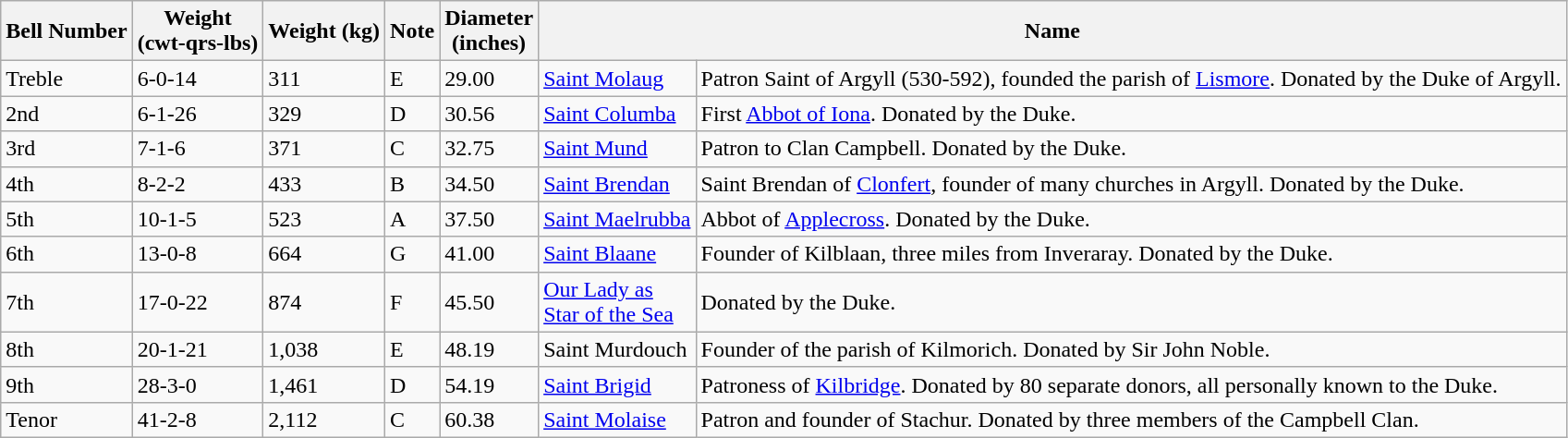<table class="wikitable">
<tr>
<th>Bell Number</th>
<th>Weight<br>(cwt-qrs-lbs)</th>
<th>Weight (kg)</th>
<th>Note</th>
<th>Diameter<br>(inches)</th>
<th colspan="2">Name</th>
</tr>
<tr>
<td>Treble</td>
<td>6-0-14</td>
<td>311</td>
<td>E</td>
<td>29.00</td>
<td><a href='#'>Saint Molaug</a></td>
<td>Patron Saint of Argyll (530-592), founded the parish of <a href='#'>Lismore</a>. Donated by the Duke of Argyll.</td>
</tr>
<tr>
<td>2nd</td>
<td>6-1-26</td>
<td>329</td>
<td>D</td>
<td>30.56</td>
<td><a href='#'>Saint Columba</a></td>
<td>First <a href='#'>Abbot of Iona</a>. Donated by the Duke.</td>
</tr>
<tr>
<td>3rd</td>
<td>7-1-6</td>
<td>371</td>
<td>C</td>
<td>32.75</td>
<td><a href='#'>Saint Mund</a></td>
<td>Patron to Clan Campbell. Donated by the Duke.</td>
</tr>
<tr>
<td>4th</td>
<td>8-2-2</td>
<td>433</td>
<td>B</td>
<td>34.50</td>
<td><a href='#'>Saint Brendan</a></td>
<td>Saint Brendan of <a href='#'>Clonfert</a>, founder of many churches in Argyll. Donated by the Duke.</td>
</tr>
<tr>
<td>5th</td>
<td>10-1-5</td>
<td>523</td>
<td>A</td>
<td>37.50</td>
<td><a href='#'>Saint Maelrubba</a></td>
<td>Abbot of <a href='#'>Applecross</a>. Donated by the Duke.</td>
</tr>
<tr>
<td>6th</td>
<td>13-0-8</td>
<td>664</td>
<td>G</td>
<td>41.00</td>
<td><a href='#'>Saint Blaane</a></td>
<td>Founder of Kilblaan, three miles from Inveraray. Donated by the Duke.</td>
</tr>
<tr>
<td>7th</td>
<td>17-0-22</td>
<td>874</td>
<td>F</td>
<td>45.50</td>
<td><a href='#'>Our Lady as</a><br><a href='#'>Star of the Sea</a></td>
<td>Donated by the Duke.</td>
</tr>
<tr>
<td>8th</td>
<td>20-1-21</td>
<td>1,038</td>
<td>E</td>
<td>48.19</td>
<td>Saint Murdouch</td>
<td>Founder of the parish of Kilmorich. Donated by Sir John Noble.</td>
</tr>
<tr>
<td>9th</td>
<td>28-3-0</td>
<td>1,461</td>
<td>D</td>
<td>54.19</td>
<td><a href='#'>Saint Brigid</a></td>
<td>Patroness of <a href='#'>Kilbridge</a>. Donated by 80 separate donors, all personally known to the Duke.</td>
</tr>
<tr>
<td>Tenor</td>
<td>41-2-8</td>
<td>2,112</td>
<td>C</td>
<td>60.38</td>
<td><a href='#'>Saint Molaise</a></td>
<td>Patron and founder of Stachur. Donated by three members of the Campbell Clan.</td>
</tr>
</table>
